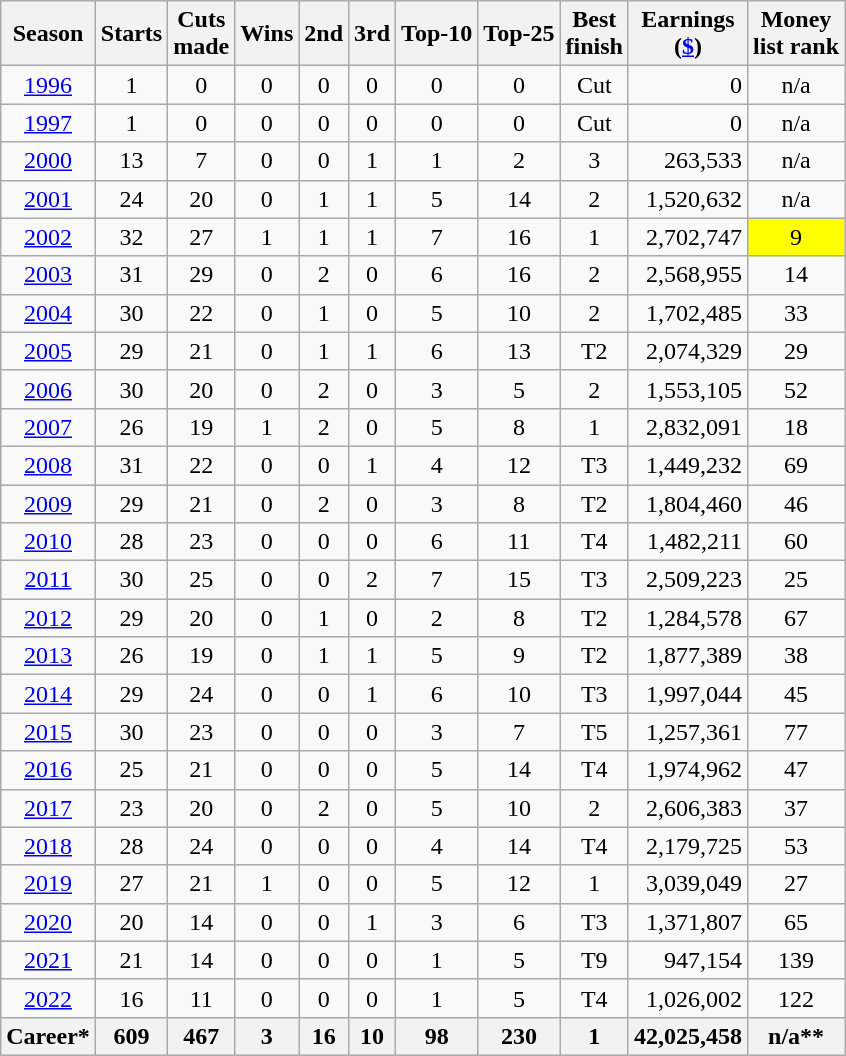<table class="wikitable" style="text-align:center">
<tr>
<th>Season</th>
<th>Starts</th>
<th>Cuts<br>made</th>
<th>Wins</th>
<th>2nd</th>
<th>3rd</th>
<th>Top-10</th>
<th>Top-25</th>
<th>Best<br>finish</th>
<th>Earnings<br>(<a href='#'>$</a>)</th>
<th>Money<br>list rank</th>
</tr>
<tr>
<td><a href='#'>1996</a></td>
<td>1</td>
<td>0</td>
<td>0</td>
<td>0</td>
<td>0</td>
<td>0</td>
<td>0</td>
<td>Cut</td>
<td style="text-align:right;">0</td>
<td>n/a</td>
</tr>
<tr>
<td><a href='#'>1997</a></td>
<td>1</td>
<td>0</td>
<td>0</td>
<td>0</td>
<td>0</td>
<td>0</td>
<td>0</td>
<td>Cut</td>
<td style="text-align:right;">0</td>
<td>n/a</td>
</tr>
<tr>
<td><a href='#'>2000</a></td>
<td>13</td>
<td>7</td>
<td>0</td>
<td>0</td>
<td>1</td>
<td>1</td>
<td>2</td>
<td>3</td>
<td style="text-align:right;">263,533</td>
<td>n/a</td>
</tr>
<tr>
<td><a href='#'>2001</a></td>
<td>24</td>
<td>20</td>
<td>0</td>
<td>1</td>
<td>1</td>
<td>5</td>
<td>14</td>
<td>2</td>
<td style="text-align:right;">1,520,632</td>
<td>n/a</td>
</tr>
<tr>
<td><a href='#'>2002</a></td>
<td>32</td>
<td>27</td>
<td>1</td>
<td>1</td>
<td>1</td>
<td>7</td>
<td>16</td>
<td>1</td>
<td style="text-align:right;">2,702,747</td>
<td style="background:yellow;">9</td>
</tr>
<tr>
<td><a href='#'>2003</a></td>
<td>31</td>
<td>29</td>
<td>0</td>
<td>2</td>
<td>0</td>
<td>6</td>
<td>16</td>
<td>2</td>
<td style="text-align:right;">2,568,955</td>
<td>14</td>
</tr>
<tr>
<td><a href='#'>2004</a></td>
<td>30</td>
<td>22</td>
<td>0</td>
<td>1</td>
<td>0</td>
<td>5</td>
<td>10</td>
<td>2</td>
<td style="text-align:right;">1,702,485</td>
<td>33</td>
</tr>
<tr>
<td><a href='#'>2005</a></td>
<td>29</td>
<td>21</td>
<td>0</td>
<td>1</td>
<td>1</td>
<td>6</td>
<td>13</td>
<td>T2</td>
<td style="text-align:right;">2,074,329</td>
<td>29</td>
</tr>
<tr>
<td><a href='#'>2006</a></td>
<td>30</td>
<td>20</td>
<td>0</td>
<td>2</td>
<td>0</td>
<td>3</td>
<td>5</td>
<td>2</td>
<td style="text-align:right;">1,553,105</td>
<td>52</td>
</tr>
<tr>
<td><a href='#'>2007</a></td>
<td>26</td>
<td>19</td>
<td>1</td>
<td>2</td>
<td>0</td>
<td>5</td>
<td>8</td>
<td>1</td>
<td style="text-align:right;">2,832,091</td>
<td>18</td>
</tr>
<tr>
<td><a href='#'>2008</a></td>
<td>31</td>
<td>22</td>
<td>0</td>
<td>0</td>
<td>1</td>
<td>4</td>
<td>12</td>
<td>T3</td>
<td style="text-align:right;">1,449,232</td>
<td>69</td>
</tr>
<tr>
<td><a href='#'>2009</a></td>
<td>29</td>
<td>21</td>
<td>0</td>
<td>2</td>
<td>0</td>
<td>3</td>
<td>8</td>
<td>T2</td>
<td style="text-align:right;">1,804,460</td>
<td>46</td>
</tr>
<tr>
<td><a href='#'>2010</a></td>
<td>28</td>
<td>23</td>
<td>0</td>
<td>0</td>
<td>0</td>
<td>6</td>
<td>11</td>
<td>T4</td>
<td style="text-align:right;">1,482,211</td>
<td>60</td>
</tr>
<tr>
<td><a href='#'>2011</a></td>
<td>30</td>
<td>25</td>
<td>0</td>
<td>0</td>
<td>2</td>
<td>7</td>
<td>15</td>
<td>T3</td>
<td style="text-align:right;">2,509,223</td>
<td>25</td>
</tr>
<tr>
<td><a href='#'>2012</a></td>
<td>29</td>
<td>20</td>
<td>0</td>
<td>1</td>
<td>0</td>
<td>2</td>
<td>8</td>
<td>T2</td>
<td style="text-align:right;">1,284,578</td>
<td>67</td>
</tr>
<tr>
<td><a href='#'>2013</a></td>
<td>26</td>
<td>19</td>
<td>0</td>
<td>1</td>
<td>1</td>
<td>5</td>
<td>9</td>
<td>T2</td>
<td style="text-align:right;">1,877,389</td>
<td>38</td>
</tr>
<tr>
<td><a href='#'>2014</a></td>
<td>29</td>
<td>24</td>
<td>0</td>
<td>0</td>
<td>1</td>
<td>6</td>
<td>10</td>
<td>T3</td>
<td style="text-align:right;">1,997,044</td>
<td>45</td>
</tr>
<tr>
<td><a href='#'>2015</a></td>
<td>30</td>
<td>23</td>
<td>0</td>
<td>0</td>
<td>0</td>
<td>3</td>
<td>7</td>
<td>T5</td>
<td style="text-align:right;">1,257,361</td>
<td>77</td>
</tr>
<tr>
<td><a href='#'>2016</a></td>
<td>25</td>
<td>21</td>
<td>0</td>
<td>0</td>
<td>0</td>
<td>5</td>
<td>14</td>
<td>T4</td>
<td style="text-align:right;">1,974,962</td>
<td>47</td>
</tr>
<tr>
<td><a href='#'>2017</a></td>
<td>23</td>
<td>20</td>
<td>0</td>
<td>2</td>
<td>0</td>
<td>5</td>
<td>10</td>
<td>2</td>
<td style="text-align:right;">2,606,383</td>
<td>37</td>
</tr>
<tr>
<td><a href='#'>2018</a></td>
<td>28</td>
<td>24</td>
<td>0</td>
<td>0</td>
<td>0</td>
<td>4</td>
<td>14</td>
<td>T4</td>
<td style="text-align:right;">2,179,725</td>
<td>53</td>
</tr>
<tr>
<td><a href='#'>2019</a></td>
<td>27</td>
<td>21</td>
<td>1</td>
<td>0</td>
<td>0</td>
<td>5</td>
<td>12</td>
<td>1</td>
<td style="text-align:right;">3,039,049</td>
<td>27</td>
</tr>
<tr>
<td><a href='#'>2020</a></td>
<td>20</td>
<td>14</td>
<td>0</td>
<td>0</td>
<td>1</td>
<td>3</td>
<td>6</td>
<td>T3</td>
<td style="text-align:right;">1,371,807</td>
<td>65</td>
</tr>
<tr>
<td><a href='#'>2021</a></td>
<td>21</td>
<td>14</td>
<td>0</td>
<td>0</td>
<td>0</td>
<td>1</td>
<td>5</td>
<td>T9</td>
<td style="text-align:right;">947,154</td>
<td>139</td>
</tr>
<tr>
<td><a href='#'>2022</a></td>
<td>16</td>
<td>11</td>
<td>0</td>
<td>0</td>
<td>0</td>
<td>1</td>
<td>5</td>
<td>T4</td>
<td style="text-align:right;">1,026,002</td>
<td>122</td>
</tr>
<tr>
<th>Career*</th>
<th>609</th>
<th>467</th>
<th>3</th>
<th>16</th>
<th>10</th>
<th>98</th>
<th>230</th>
<th>1</th>
<th>42,025,458</th>
<th>n/a**</th>
</tr>
</table>
